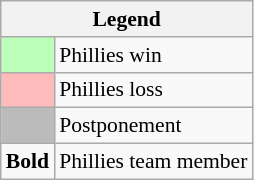<table class="wikitable" style="font-size:90%">
<tr>
<th colspan="2">Legend</th>
</tr>
<tr>
<td style="background:#bfb;"> </td>
<td>Phillies win</td>
</tr>
<tr>
<td style="background:#fbb;"> </td>
<td>Phillies loss</td>
</tr>
<tr>
<td style="background:#bbb;"> </td>
<td>Postponement</td>
</tr>
<tr>
<td><strong>Bold</strong></td>
<td>Phillies team member</td>
</tr>
</table>
